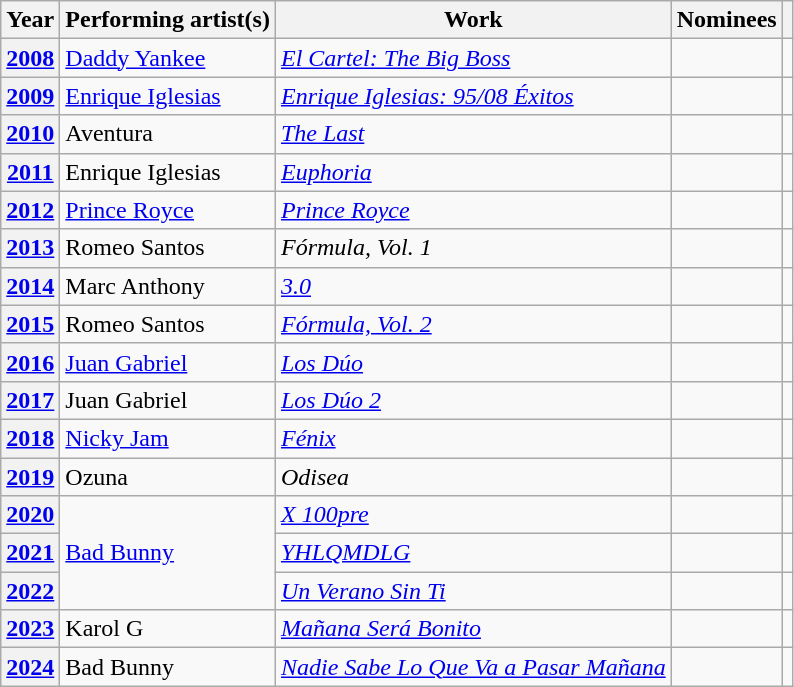<table class="wikitable">
<tr>
<th>Year</th>
<th>Performing artist(s)</th>
<th>Work</th>
<th>Nominees</th>
<th></th>
</tr>
<tr>
<th scope="row"><a href='#'>2008</a></th>
<td><a href='#'>Daddy Yankee</a></td>
<td><em><a href='#'>El Cartel: The Big Boss</a></em></td>
<td></td>
<td><br></td>
</tr>
<tr>
<th scope="row"><a href='#'>2009</a></th>
<td><a href='#'>Enrique Iglesias</a></td>
<td><em><a href='#'>Enrique Iglesias: 95/08 Éxitos</a></em></td>
<td></td>
<td><br></td>
</tr>
<tr>
<th scope="row"><a href='#'>2010</a></th>
<td>Aventura</td>
<td><em><a href='#'>The Last</a></em></td>
<td></td>
<td></td>
</tr>
<tr>
<th scope="row"><a href='#'>2011</a></th>
<td>Enrique Iglesias</td>
<td><em><a href='#'>Euphoria</a></em></td>
<td></td>
<td><br></td>
</tr>
<tr>
<th scope="row"><a href='#'>2012</a></th>
<td><a href='#'>Prince Royce</a></td>
<td><em><a href='#'>Prince Royce</a></em></td>
<td></td>
<td><br></td>
</tr>
<tr>
<th scope="row"><a href='#'>2013</a></th>
<td>Romeo Santos</td>
<td><em>Fórmula, Vol. 1</em></td>
<td></td>
<td></td>
</tr>
<tr>
<th scope="row"><a href='#'>2014</a></th>
<td>Marc Anthony</td>
<td><em><a href='#'>3.0</a></em></td>
<td></td>
<td><br></td>
</tr>
<tr>
<th scope="row"><a href='#'>2015</a></th>
<td>Romeo Santos</td>
<td><em><a href='#'>Fórmula, Vol. 2</a></em></td>
<td></td>
<td><br></td>
</tr>
<tr>
<th scope="row"><a href='#'>2016</a></th>
<td><a href='#'>Juan Gabriel</a></td>
<td><em><a href='#'>Los Dúo</a></em></td>
<td></td>
<td></td>
</tr>
<tr>
<th scope="row"><a href='#'>2017</a></th>
<td>Juan Gabriel</td>
<td><em><a href='#'>Los Dúo 2</a></em></td>
<td></td>
<td></td>
</tr>
<tr>
<th scope="row"><a href='#'>2018</a></th>
<td><a href='#'>Nicky Jam</a></td>
<td><em><a href='#'>Fénix</a></em></td>
<td></td>
<td></td>
</tr>
<tr>
<th scope="row"><a href='#'>2019</a></th>
<td>Ozuna</td>
<td><em>Odisea</em></td>
<td></td>
<td></td>
</tr>
<tr>
<th scope="row"><a href='#'>2020</a></th>
<td rowspan="3"><a href='#'>Bad Bunny</a></td>
<td><em><a href='#'>X 100pre</a></em></td>
<td></td>
<td></td>
</tr>
<tr>
<th scope="row"><a href='#'>2021</a></th>
<td><em><a href='#'>YHLQMDLG</a></em></td>
<td></td>
<td></td>
</tr>
<tr>
<th scope="row"><a href='#'>2022</a></th>
<td><em><a href='#'>Un Verano Sin Ti</a></em></td>
<td></td>
<td></td>
</tr>
<tr>
<th scope="row"><a href='#'>2023</a></th>
<td>Karol G</td>
<td><em><a href='#'>Mañana Será Bonito</a></em></td>
<td></td>
<td></td>
</tr>
<tr>
<th scope="row"><a href='#'>2024</a></th>
<td>Bad Bunny</td>
<td><em><a href='#'>Nadie Sabe Lo Que Va a Pasar Mañana</a></em></td>
<td></td>
<td><br></td>
</tr>
</table>
